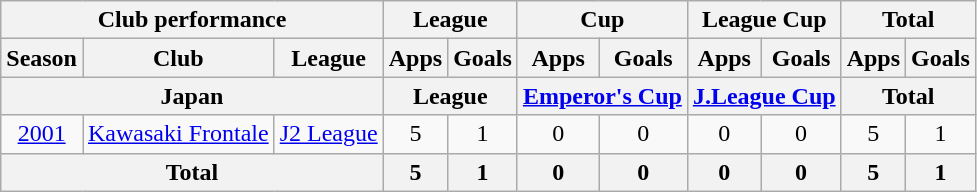<table class="wikitable" style="text-align:center;">
<tr>
<th colspan=3>Club performance</th>
<th colspan=2>League</th>
<th colspan=2>Cup</th>
<th colspan=2>League Cup</th>
<th colspan=2>Total</th>
</tr>
<tr>
<th>Season</th>
<th>Club</th>
<th>League</th>
<th>Apps</th>
<th>Goals</th>
<th>Apps</th>
<th>Goals</th>
<th>Apps</th>
<th>Goals</th>
<th>Apps</th>
<th>Goals</th>
</tr>
<tr>
<th colspan=3>Japan</th>
<th colspan=2>League</th>
<th colspan=2><a href='#'>Emperor's Cup</a></th>
<th colspan=2><a href='#'>J.League Cup</a></th>
<th colspan=2>Total</th>
</tr>
<tr>
<td><a href='#'>2001</a></td>
<td><a href='#'>Kawasaki Frontale</a></td>
<td><a href='#'>J2 League</a></td>
<td>5</td>
<td>1</td>
<td>0</td>
<td>0</td>
<td>0</td>
<td>0</td>
<td>5</td>
<td>1</td>
</tr>
<tr>
<th colspan=3>Total</th>
<th>5</th>
<th>1</th>
<th>0</th>
<th>0</th>
<th>0</th>
<th>0</th>
<th>5</th>
<th>1</th>
</tr>
</table>
